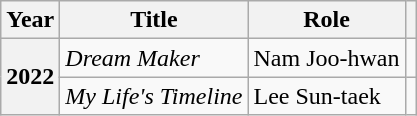<table class="wikitable plainrowheaders sortable">
<tr>
<th scope="col">Year</th>
<th scope="col">Title</th>
<th scope="col">Role</th>
<th scope="col" class="unsortable"></th>
</tr>
<tr>
<th scope="row" rowspan="2">2022</th>
<td><em>Dream Maker</em></td>
<td>Nam Joo-hwan</td>
<td style="text-align:center"></td>
</tr>
<tr>
<td><em>My Life's Timeline</em></td>
<td>Lee Sun-taek</td>
<td style="text-align:center"></td>
</tr>
</table>
